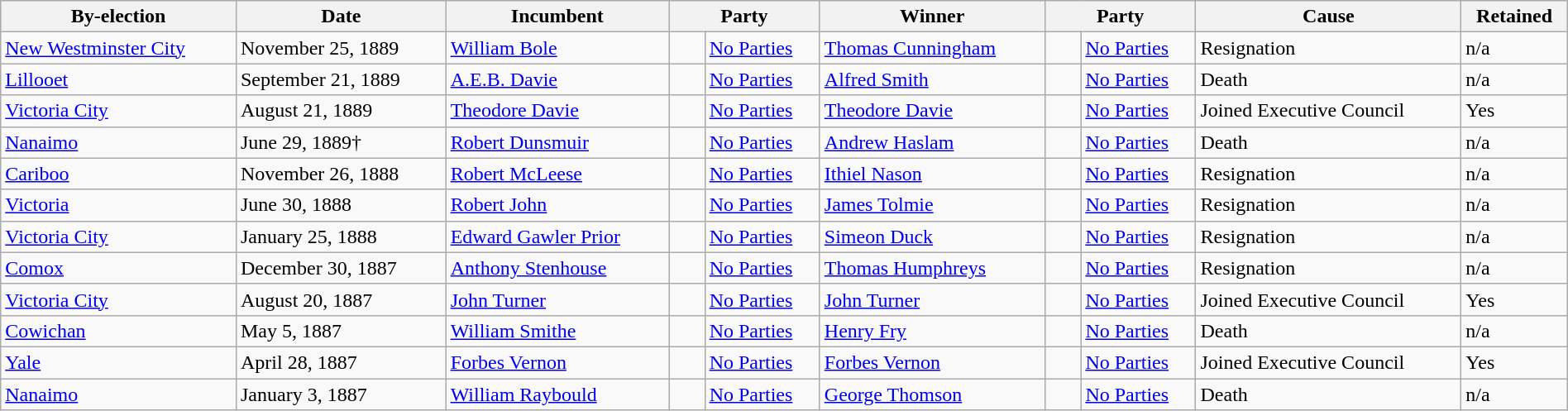<table class=wikitable style="width:100%">
<tr>
<th>By-election</th>
<th>Date</th>
<th>Incumbent</th>
<th colspan=2>Party</th>
<th>Winner</th>
<th colspan=2>Party</th>
<th>Cause</th>
<th>Retained</th>
</tr>
<tr>
<td><a href='#'>New Westminster City</a></td>
<td>November 25, 1889</td>
<td><a href='#'>William Bole</a></td>
<td>    </td>
<td><a href='#'>No Parties</a></td>
<td><a href='#'>Thomas Cunningham</a></td>
<td>    </td>
<td><a href='#'>No Parties</a></td>
<td>Resignation</td>
<td>n/a</td>
</tr>
<tr>
<td><a href='#'>Lillooet</a></td>
<td>September 21, 1889</td>
<td><a href='#'>A.E.B. Davie</a></td>
<td>    </td>
<td><a href='#'>No Parties</a></td>
<td><a href='#'>Alfred Smith</a></td>
<td>    </td>
<td><a href='#'>No Parties</a></td>
<td>Death</td>
<td>n/a</td>
</tr>
<tr>
<td><a href='#'>Victoria City</a></td>
<td>August 21, 1889</td>
<td><a href='#'>Theodore Davie</a></td>
<td>    </td>
<td><a href='#'>No Parties</a></td>
<td><a href='#'>Theodore Davie</a></td>
<td>    </td>
<td><a href='#'>No Parties</a></td>
<td>Joined Executive Council</td>
<td>Yes</td>
</tr>
<tr>
<td><a href='#'>Nanaimo</a></td>
<td>June 29, 1889†</td>
<td><a href='#'>Robert Dunsmuir</a></td>
<td>    </td>
<td><a href='#'>No Parties</a></td>
<td><a href='#'>Andrew Haslam</a></td>
<td>    </td>
<td><a href='#'>No Parties</a></td>
<td>Death</td>
<td>n/a</td>
</tr>
<tr>
<td><a href='#'>Cariboo</a></td>
<td>November 26, 1888</td>
<td><a href='#'>Robert McLeese</a></td>
<td>    </td>
<td><a href='#'>No Parties</a></td>
<td><a href='#'>Ithiel Nason</a></td>
<td>    </td>
<td><a href='#'>No Parties</a></td>
<td>Resignation</td>
<td>n/a</td>
</tr>
<tr>
<td><a href='#'>Victoria</a></td>
<td>June 30, 1888</td>
<td><a href='#'>Robert John</a></td>
<td>    </td>
<td><a href='#'>No Parties</a></td>
<td><a href='#'>James Tolmie</a></td>
<td>    </td>
<td><a href='#'>No Parties</a></td>
<td>Resignation</td>
<td>n/a</td>
</tr>
<tr>
<td><a href='#'>Victoria City</a></td>
<td>January 25, 1888</td>
<td><a href='#'>Edward Gawler Prior</a></td>
<td>    </td>
<td><a href='#'>No Parties</a></td>
<td><a href='#'>Simeon Duck</a></td>
<td>    </td>
<td><a href='#'>No Parties</a></td>
<td>Resignation</td>
<td>n/a</td>
</tr>
<tr>
<td><a href='#'>Comox</a></td>
<td>December 30, 1887</td>
<td><a href='#'>Anthony Stenhouse</a></td>
<td>    </td>
<td><a href='#'>No Parties</a></td>
<td><a href='#'>Thomas Humphreys</a></td>
<td>    </td>
<td><a href='#'>No Parties</a></td>
<td>Resignation</td>
<td>n/a</td>
</tr>
<tr>
<td><a href='#'>Victoria City</a></td>
<td>August 20, 1887</td>
<td><a href='#'>John Turner</a></td>
<td>    </td>
<td><a href='#'>No Parties</a></td>
<td><a href='#'>John Turner</a></td>
<td>    </td>
<td><a href='#'>No Parties</a></td>
<td>Joined Executive Council</td>
<td>Yes</td>
</tr>
<tr>
<td><a href='#'>Cowichan</a></td>
<td>May 5, 1887</td>
<td><a href='#'>William Smithe</a></td>
<td>    </td>
<td><a href='#'>No Parties</a></td>
<td><a href='#'>Henry Fry</a></td>
<td>    </td>
<td><a href='#'>No Parties</a></td>
<td>Death</td>
<td>n/a</td>
</tr>
<tr>
<td><a href='#'>Yale</a></td>
<td>April 28, 1887</td>
<td><a href='#'>Forbes Vernon</a></td>
<td>    </td>
<td><a href='#'>No Parties</a></td>
<td><a href='#'>Forbes Vernon</a></td>
<td>    </td>
<td><a href='#'>No Parties</a></td>
<td>Joined Executive Council</td>
<td>Yes</td>
</tr>
<tr>
<td><a href='#'>Nanaimo</a></td>
<td>January 3, 1887</td>
<td><a href='#'>William Raybould</a></td>
<td>    </td>
<td><a href='#'>No Parties</a></td>
<td><a href='#'>George Thomson</a></td>
<td>    </td>
<td><a href='#'>No Parties</a></td>
<td>Death</td>
<td>n/a</td>
</tr>
</table>
